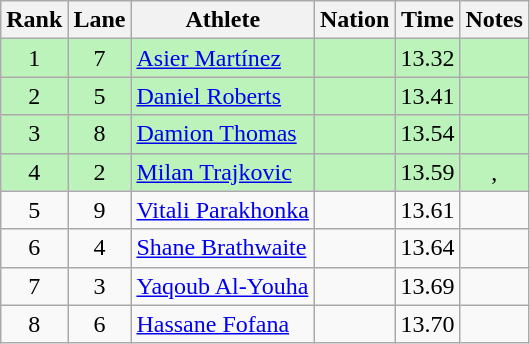<table class="wikitable sortable" style="text-align:center;">
<tr>
<th>Rank</th>
<th>Lane</th>
<th>Athlete</th>
<th>Nation</th>
<th>Time</th>
<th>Notes</th>
</tr>
<tr bgcolor="#bbf3bb">
<td>1</td>
<td>7</td>
<td align="left"><a href='#'>Asier Martínez</a></td>
<td align="left"></td>
<td>13.32</td>
<td></td>
</tr>
<tr bgcolor="#bbf3bb">
<td>2</td>
<td>5</td>
<td align="left"><a href='#'>Daniel Roberts</a></td>
<td align="left"></td>
<td>13.41</td>
<td></td>
</tr>
<tr bgcolor="#bbf3bb">
<td>3</td>
<td>8</td>
<td align="left"><a href='#'>Damion Thomas</a></td>
<td align="left"></td>
<td>13.54</td>
<td></td>
</tr>
<tr bgcolor="#bbf3bb">
<td>4</td>
<td>2</td>
<td align="left"><a href='#'>Milan Trajkovic</a></td>
<td align="left"></td>
<td>13.59</td>
<td>, </td>
</tr>
<tr>
<td>5</td>
<td>9</td>
<td align="left"><a href='#'>Vitali Parakhonka</a></td>
<td align="left"></td>
<td>13.61</td>
<td></td>
</tr>
<tr>
<td>6</td>
<td>4</td>
<td align="left"><a href='#'>Shane Brathwaite</a></td>
<td align="left"></td>
<td>13.64</td>
<td></td>
</tr>
<tr>
<td>7</td>
<td>3</td>
<td align="left"><a href='#'>Yaqoub Al-Youha</a></td>
<td align="left"></td>
<td>13.69</td>
<td></td>
</tr>
<tr>
<td>8</td>
<td>6</td>
<td align="left"><a href='#'>Hassane Fofana</a></td>
<td align="left"></td>
<td>13.70</td>
<td></td>
</tr>
</table>
